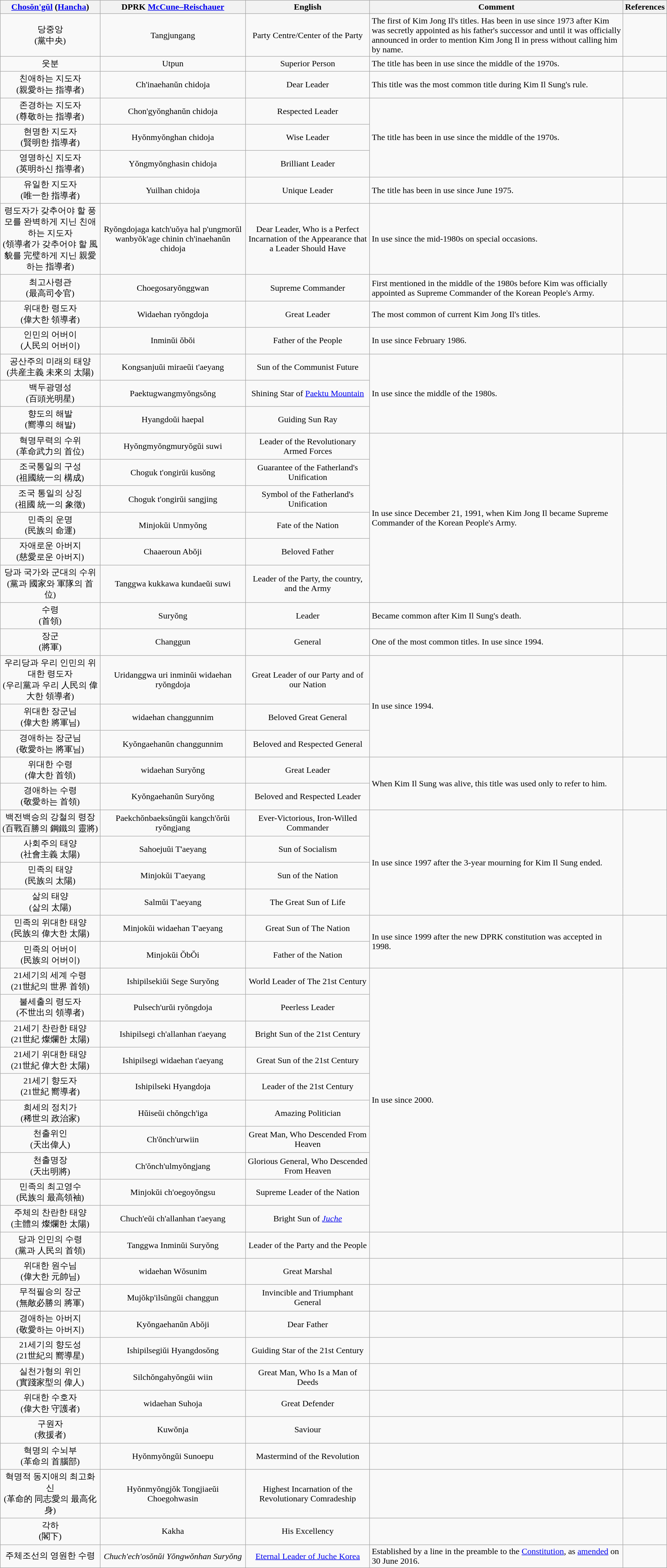<table class="wikitable sortable">
<tr>
<th><a href='#'>Chosŏn'gŭl</a> (<a href='#'>Hancha</a>)</th>
<th>DPRK <a href='#'>McCune–Reischauer</a></th>
<th>English</th>
<th>Comment</th>
<th class=unsortable>References</th>
</tr>
<tr>
<td align=center>당중앙<br>(黨中央)</td>
<td align=center>Tangjungang</td>
<td align=center>Party Centre/Center of the Party</td>
<td>The first of Kim Jong Il's titles. Has been in use since 1973 after Kim was secretly appointed as his father's successor and until it was officially announced in order to mention Kim Jong Il in press without calling him by name.</td>
<td></td>
</tr>
<tr>
<td align=center>웃분</td>
<td align=center>Utpun</td>
<td align=center>Superior Person</td>
<td>The title has been in use since the middle of the 1970s.</td>
<td></td>
</tr>
<tr>
<td align=center>친애하는 지도자<br>(親愛하는 指導者)</td>
<td align=center>Ch'inaehanŭn chidoja</td>
<td align=center>Dear Leader</td>
<td>This title was the most common title during Kim Il Sung's rule.</td>
<td></td>
</tr>
<tr>
<td align=center>존경하는 지도자<br>(尊敬하는 指導者)</td>
<td align=center>Chon'gyŏnghanŭn chidoja</td>
<td align=center>Respected Leader</td>
<td rowspan=3>The title has been in use since the middle of the 1970s.</td>
<td rowspan=3></td>
</tr>
<tr>
<td align=center>현명한 지도자<br>(賢明한 指導者)</td>
<td align=center>Hyŏnmyŏnghan chidoja</td>
<td align=center>Wise Leader</td>
</tr>
<tr>
<td align=center>영명하신 지도자<br>(英明하신 指導者)</td>
<td align=center>Yŏngmyŏnghasin chidoja</td>
<td align=center>Brilliant Leader</td>
</tr>
<tr>
<td align=center>유일한 지도자<br>(唯一한 指導者)</td>
<td align=center>Yuilhan chidoja</td>
<td align=center>Unique Leader</td>
<td>The title has been in use since June 1975.</td>
<td></td>
</tr>
<tr>
<td align=center>령도자가 갖추어야 할 풍모를 완벽하게 지닌 친애하는 지도자<br>(領導者가 갖추어야 할 風貌를 完璧하게 지닌 親愛하는 指導者)</td>
<td align=center>Ryŏngdojaga katch'uŏya hal p'ungmorŭl wanbyŏk'age chinin ch'inaehanŭn chidoja</td>
<td align=center>Dear Leader, Who is a Perfect Incarnation of the Appearance that a Leader Should Have</td>
<td>In use since the mid-1980s on special occasions.</td>
<td></td>
</tr>
<tr>
<td align=center>최고사령관<br>(最高司令官)</td>
<td align=center>Choegosaryŏnggwan</td>
<td align=center>Supreme Commander</td>
<td>First mentioned in the middle of the 1980s before Kim was officially appointed as Supreme Commander of the Korean People's Army.</td>
<td></td>
</tr>
<tr>
<td align=center>위대한 령도자<br>(偉大한 領導者)</td>
<td align=center>Widaehan ryŏngdoja</td>
<td align=center>Great Leader</td>
<td>The most common of current Kim Jong Il's titles.</td>
<td></td>
</tr>
<tr>
<td align=center>인민의 어버이<br>(人民의 어버이)</td>
<td align=center>Inminŭi ŏbŏi</td>
<td align=center>Father of the People</td>
<td>In use since February 1986.</td>
<td></td>
</tr>
<tr>
<td align=center>공산주의 미래의 태양<br>(共産主義 未來의 太陽)</td>
<td align=center>Kongsanjuŭi miraeŭi t'aeyang</td>
<td align=center>Sun of the Communist Future</td>
<td rowspan=3>In use since the middle of the 1980s.</td>
<td rowspan=3></td>
</tr>
<tr>
<td align=center>백두광명성<br>(百頭光明星)</td>
<td align=center>Paektugwangmyŏngsŏng</td>
<td align=center>Shining Star of <a href='#'>Paektu Mountain</a></td>
</tr>
<tr>
<td align=center>향도의 해발<br>(嚮導의 해발)</td>
<td align=center>Hyangdoŭi haepal</td>
<td align=center>Guiding Sun Ray</td>
</tr>
<tr>
<td align=center>혁명무력의 수위<br>(革命武力의 首位)</td>
<td align=center>Hyŏngmyŏngmuryŏgŭi suwi</td>
<td align=center>Leader of the Revolutionary Armed Forces</td>
<td rowspan=6>In use since December 21, 1991, when Kim Jong Il became Supreme Commander of the Korean People's Army.</td>
<td rowspan=6></td>
</tr>
<tr>
<td align=center>조국통일의 구성<br>(祖國統一의 構成)</td>
<td align=center>Choguk t'ongirŭi kusŏng</td>
<td align=center>Guarantee of the Fatherland's Unification</td>
</tr>
<tr>
<td align=center>조국 통일의 상징<br>(祖國 統一의 象徵)</td>
<td align=center>Choguk t'ongirŭi sangjing</td>
<td align=center>Symbol of the Fatherland's Unification</td>
</tr>
<tr>
<td align=center>민족의 운명<br>(民族의 命運)</td>
<td align=center>Minjokŭi Unmyŏng</td>
<td align=center>Fate of the Nation</td>
</tr>
<tr>
<td align=center>자애로운 아버지<br>(慈愛로운 아버지)</td>
<td align=center>Chaaeroun Abŏji</td>
<td align=center>Beloved Father</td>
</tr>
<tr>
<td align=center>당과 국가와 군대의 수위<br>(黨과 國家와 軍隊의 首位)</td>
<td align=center>Tanggwa kukkawa kundaeŭi suwi</td>
<td align=center>Leader of the Party, the country, and the Army</td>
</tr>
<tr>
<td align=center>수령 <br>(首領)</td>
<td align=center>Suryŏng</td>
<td align=center>Leader</td>
<td>Became common after Kim Il Sung's death.</td>
<td></td>
</tr>
<tr>
<td align=center>장군<br>(將軍)</td>
<td align=center>Changgun</td>
<td align=center>General</td>
<td>One of the most common titles. In use since 1994.</td>
<td></td>
</tr>
<tr>
<td align=center>우리당과 우리 인민의 위대한 령도자<br>(우리黨과 우리 人民의 偉大한 領導者)</td>
<td align=center>Uridanggwa uri inminŭi widaehan ryŏngdoja</td>
<td align=center>Great Leader of our Party and of our Nation</td>
<td rowspan=3>In use since 1994.</td>
<td rowspan=3></td>
</tr>
<tr>
<td align=center>위대한 장군님<br>(偉大한 將軍님)</td>
<td align=center>widaehan changgunnim</td>
<td align=center>Beloved Great General</td>
</tr>
<tr>
<td align=center>경애하는 장군님<br>(敬愛하는 將軍님)</td>
<td align=center>Kyŏngaehanŭn changgunnim</td>
<td align=center>Beloved and Respected General</td>
</tr>
<tr>
<td align=center>위대한 수령<br>(偉大한 首領)</td>
<td align=center>widaehan Suryŏng</td>
<td align=center>Great Leader</td>
<td rowspan=2>When Kim Il Sung was alive, this title was used only to refer to him.</td>
<td rowspan=2></td>
</tr>
<tr>
<td align=center>경애하는 수령<br>(敬愛하는 首領)</td>
<td align=center>Kyŏngaehanŭn Suryŏng</td>
<td align=center>Beloved and Respected Leader</td>
</tr>
<tr>
<td align=center>백전백승의 강철의 령장<br>(百戰百勝의 鋼鐵의 靈將)</td>
<td align=center>Paekchŏnbaeksŭngŭi kangch'ŏrŭi ryŏngjang</td>
<td align=center>Ever-Victorious, Iron-Willed Commander</td>
<td rowspan=4>In use since 1997 after the 3-year mourning for Kim Il Sung ended.</td>
<td rowspan=4></td>
</tr>
<tr>
<td align=center>사회주의 태양<br>(社會主義 太陽)</td>
<td align=center>Sahoejuŭi T'aeyang</td>
<td align=center>Sun of Socialism</td>
</tr>
<tr>
<td align=center>민족의 태양<br>(民族의 太陽)</td>
<td align=center>Minjokŭi T'aeyang</td>
<td align=center>Sun of the Nation</td>
</tr>
<tr>
<td align=center>삶의 태양<br>(삶의 太陽)</td>
<td align=center>Salmŭi T'aeyang</td>
<td align=center>The Great Sun of Life</td>
</tr>
<tr>
<td align=center>민족의 위대한 태양<br>(民族의 偉大한 太陽)</td>
<td align=center>Minjokŭi widaehan T'aeyang</td>
<td align=center>Great Sun of The Nation</td>
<td rowspan=2>In use since 1999 after the new DPRK constitution was accepted in 1998.</td>
<td rowspan=2></td>
</tr>
<tr>
<td align=center>민족의 어버이<br>(民族의 어버이)</td>
<td align=center>Minjokŭi ŎbŎi</td>
<td align=center>Father of the Nation</td>
</tr>
<tr>
<td align=center>21세기의 세계 수령<br>(21世紀의 世界 首領)</td>
<td align=center>Ishipilsekiŭi Sege Suryŏng</td>
<td align=center>World Leader of The 21st Century</td>
<td rowspan=10>In use since 2000.</td>
<td rowspan=10></td>
</tr>
<tr>
<td align=center>불세출의 령도자<br>(不世出의 領導者)</td>
<td align=center>Pulsech'urŭi ryŏngdoja</td>
<td align=center>Peerless Leader</td>
</tr>
<tr>
<td align=center>21세기 찬란한 태양<br>(21世紀 燦爛한 太陽)</td>
<td align=center>Ishipilsegi ch'allanhan t'aeyang</td>
<td align=center>Bright Sun of the 21st Century</td>
</tr>
<tr>
<td align=center>21세기 위대한 태양<br>(21世紀 偉大한 太陽)</td>
<td align=center>Ishipilsegi widaehan t'aeyang</td>
<td align=center>Great Sun of the 21st Century</td>
</tr>
<tr>
<td align=center>21세기 향도자<br>(21世紀 嚮導者)</td>
<td align=center>Ishipilseki Hyangdoja</td>
<td align=center>Leader of the 21st Century</td>
</tr>
<tr>
<td align=center>희세의 정치가<br>(稀世의 政治家)</td>
<td align=center>Hŭiseŭi chŏngch'iga</td>
<td align=center>Amazing Politician</td>
</tr>
<tr>
<td align=center>천출위인<br>(天出偉人)</td>
<td align=center>Ch'ŏnch'urwiin</td>
<td align=center>Great Man, Who Descended From Heaven</td>
</tr>
<tr>
<td align=center>천출명장<br>(天出明將)</td>
<td align=center>Ch'ŏnch'ulmyŏngjang</td>
<td align=center>Glorious General, Who Descended From Heaven</td>
</tr>
<tr>
<td align=center>민족의 최고영수<br>(民族의 最高領袖)</td>
<td align=center>Minjokŭi ch'oegoyŏngsu</td>
<td align=center>Supreme Leader of the Nation</td>
</tr>
<tr>
<td align=center>주체의 찬란한 태양<br>(主體의 燦爛한 太陽)</td>
<td align=center>Chuch'eŭi ch'allanhan t'aeyang</td>
<td align=center>Bright Sun of <em><a href='#'>Juche</a></em></td>
</tr>
<tr>
<td align=center>당과 인민의 수령<br>(黨과 人民의 首領)</td>
<td align=center>Tanggwa Inminŭi Suryŏng</td>
<td align=center>Leader of the Party and the People</td>
<td></td>
<td></td>
</tr>
<tr>
<td align=center>위대한 원수님<br>(偉大한 元帥님)</td>
<td align=center>widaehan Wŏsunim</td>
<td align=center>Great Marshal</td>
<td></td>
<td></td>
</tr>
<tr>
<td align=center>무적필승의 장군<br>(無敵必勝의 將軍)</td>
<td align=center>Mujŏkp'ilsŭngŭi changgun</td>
<td align=center>Invincible and Triumphant General</td>
<td></td>
<td></td>
</tr>
<tr>
<td align=center>경애하는 아버지<br>(敬愛하는 아버지)</td>
<td align=center>Kyŏngaehanŭn Abŏji</td>
<td align=center>Dear Father</td>
<td></td>
<td></td>
</tr>
<tr>
<td align=center>21세기의 향도성<br>(21世紀의 嚮導星)</td>
<td align=center>Ishipilsegiŭi Hyangdosŏng</td>
<td align=center>Guiding Star of the 21st Century</td>
<td></td>
<td></td>
</tr>
<tr>
<td align=center>실천가형의 위인<br>(實踐家型의 偉人)</td>
<td align=center>Silchŏngahyŏngŭi wiin</td>
<td align=center>Great Man, Who Is a Man of Deeds</td>
<td></td>
<td></td>
</tr>
<tr>
<td align=center>위대한 수호자<br>(偉大한 守護者)</td>
<td align=center>widaehan Suhoja</td>
<td align=center>Great Defender</td>
<td></td>
<td></td>
</tr>
<tr>
<td align=center>구원자<br>(救援者)</td>
<td align=center>Kuwŏnja</td>
<td align=center>Saviour</td>
<td></td>
<td></td>
</tr>
<tr>
<td align=center>혁명의 수뇌부<br>(革命의 首腦部)</td>
<td align=center>Hyŏnmyŏngŭi Sunoepu</td>
<td align=center>Mastermind of the Revolution</td>
<td></td>
<td></td>
</tr>
<tr>
<td align=center>혁명적 동지애의 최고화신<br>(革命的 同志愛의 最高化身)</td>
<td align=center>Hyŏnmyŏngjŏk Tongjiaeŭi Choegohwasin</td>
<td align=center>Highest Incarnation of the Revolutionary Comradeship</td>
<td></td>
<td></td>
</tr>
<tr>
<td align=center>각하<br>(閣下)</td>
<td align=center>Kakha</td>
<td align=center>His Excellency</td>
<td></td>
<td></td>
</tr>
<tr>
<td align="center">주체조선의 영원한 수령</td>
<td align="center"><em>Chuch'ech'osŏnŭi Yŏngwŏnhan Suryŏng</em></td>
<td align="center"><a href='#'>Eternal Leader of Juche Korea</a></td>
<td>Established by a line in the preamble to the <a href='#'>Constitution</a>, as <a href='#'>amended</a> on 30 June 2016.</td>
<td></td>
</tr>
</table>
